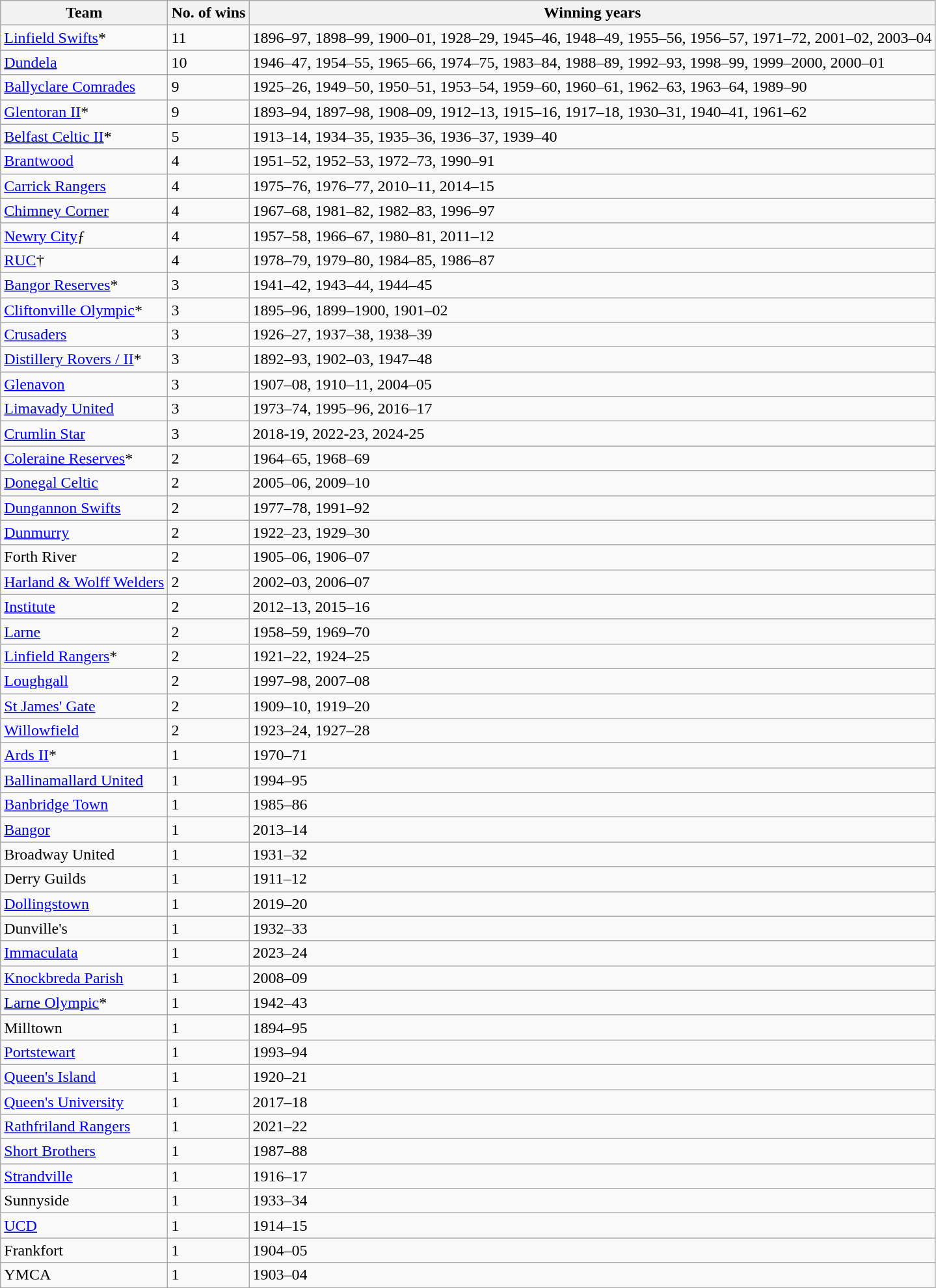<table class="wikitable">
<tr>
<th>Team</th>
<th>No. of wins</th>
<th>Winning years</th>
</tr>
<tr>
<td><a href='#'>Linfield Swifts</a>*</td>
<td>11</td>
<td>1896–97, 1898–99, 1900–01, 1928–29, 1945–46, 1948–49, 1955–56, 1956–57, 1971–72, 2001–02, 2003–04</td>
</tr>
<tr>
<td><a href='#'>Dundela</a></td>
<td>10</td>
<td>1946–47, 1954–55, 1965–66, 1974–75, 1983–84, 1988–89, 1992–93, 1998–99, 1999–2000, 2000–01</td>
</tr>
<tr>
<td><a href='#'>Ballyclare Comrades</a></td>
<td>9</td>
<td>1925–26, 1949–50, 1950–51, 1953–54, 1959–60, 1960–61, 1962–63, 1963–64, 1989–90</td>
</tr>
<tr>
<td><a href='#'>Glentoran II</a>*</td>
<td>9</td>
<td>1893–94, 1897–98, 1908–09, 1912–13, 1915–16, 1917–18, 1930–31, 1940–41, 1961–62</td>
</tr>
<tr>
<td><a href='#'>Belfast Celtic II</a>*</td>
<td>5</td>
<td>1913–14, 1934–35, 1935–36, 1936–37, 1939–40</td>
</tr>
<tr>
<td><a href='#'>Brantwood</a></td>
<td>4</td>
<td>1951–52, 1952–53, 1972–73, 1990–91</td>
</tr>
<tr>
<td><a href='#'>Carrick Rangers</a></td>
<td>4</td>
<td>1975–76, 1976–77, 2010–11, 2014–15</td>
</tr>
<tr>
<td><a href='#'>Chimney Corner</a></td>
<td>4</td>
<td>1967–68, 1981–82, 1982–83, 1996–97</td>
</tr>
<tr>
<td><a href='#'>Newry City</a>ƒ</td>
<td>4</td>
<td>1957–58, 1966–67, 1980–81, 2011–12</td>
</tr>
<tr>
<td><a href='#'>RUC</a>†</td>
<td>4</td>
<td>1978–79, 1979–80, 1984–85, 1986–87</td>
</tr>
<tr>
<td><a href='#'>Bangor Reserves</a>*</td>
<td>3</td>
<td>1941–42, 1943–44, 1944–45</td>
</tr>
<tr>
<td><a href='#'>Cliftonville Olympic</a>*</td>
<td>3</td>
<td>1895–96, 1899–1900, 1901–02</td>
</tr>
<tr>
<td><a href='#'>Crusaders</a></td>
<td>3</td>
<td>1926–27, 1937–38, 1938–39</td>
</tr>
<tr>
<td><a href='#'>Distillery Rovers / II</a>*</td>
<td>3</td>
<td>1892–93, 1902–03, 1947–48</td>
</tr>
<tr>
<td><a href='#'>Glenavon</a></td>
<td>3</td>
<td>1907–08, 1910–11, 2004–05</td>
</tr>
<tr>
<td><a href='#'>Limavady United</a></td>
<td>3</td>
<td>1973–74, 1995–96, 2016–17</td>
</tr>
<tr>
<td><a href='#'>Crumlin Star</a></td>
<td>3</td>
<td>2018-19, 2022-23, 2024-25</td>
</tr>
<tr>
<td><a href='#'>Coleraine Reserves</a>*</td>
<td>2</td>
<td>1964–65, 1968–69</td>
</tr>
<tr>
<td><a href='#'>Donegal Celtic</a></td>
<td>2</td>
<td>2005–06, 2009–10</td>
</tr>
<tr>
<td><a href='#'>Dungannon Swifts</a></td>
<td>2</td>
<td>1977–78, 1991–92</td>
</tr>
<tr>
<td><a href='#'>Dunmurry</a></td>
<td>2</td>
<td>1922–23, 1929–30</td>
</tr>
<tr>
<td>Forth River</td>
<td>2</td>
<td>1905–06, 1906–07</td>
</tr>
<tr>
<td><a href='#'>Harland & Wolff Welders</a></td>
<td>2</td>
<td>2002–03, 2006–07</td>
</tr>
<tr>
<td><a href='#'>Institute</a></td>
<td>2</td>
<td>2012–13, 2015–16</td>
</tr>
<tr>
<td><a href='#'>Larne</a></td>
<td>2</td>
<td>1958–59, 1969–70</td>
</tr>
<tr>
<td><a href='#'>Linfield Rangers</a>*</td>
<td>2</td>
<td>1921–22, 1924–25</td>
</tr>
<tr>
<td><a href='#'>Loughgall</a></td>
<td>2</td>
<td>1997–98, 2007–08</td>
</tr>
<tr>
<td><a href='#'>St James' Gate</a></td>
<td>2</td>
<td>1909–10, 1919–20</td>
</tr>
<tr>
<td><a href='#'>Willowfield</a></td>
<td>2</td>
<td>1923–24, 1927–28</td>
</tr>
<tr>
<td><a href='#'>Ards II</a>*</td>
<td>1</td>
<td>1970–71</td>
</tr>
<tr>
<td><a href='#'>Ballinamallard United</a></td>
<td>1</td>
<td>1994–95</td>
</tr>
<tr>
<td><a href='#'>Banbridge Town</a></td>
<td>1</td>
<td>1985–86</td>
</tr>
<tr>
<td><a href='#'>Bangor</a></td>
<td>1</td>
<td>2013–14</td>
</tr>
<tr>
<td>Broadway United</td>
<td>1</td>
<td>1931–32</td>
</tr>
<tr>
<td>Derry Guilds</td>
<td>1</td>
<td>1911–12</td>
</tr>
<tr>
<td><a href='#'>Dollingstown</a></td>
<td>1</td>
<td>2019–20</td>
</tr>
<tr>
<td>Dunville's</td>
<td>1</td>
<td>1932–33</td>
</tr>
<tr>
<td><a href='#'>Immaculata</a></td>
<td>1</td>
<td>2023–24</td>
</tr>
<tr>
<td><a href='#'>Knockbreda Parish</a></td>
<td>1</td>
<td>2008–09</td>
</tr>
<tr>
<td><a href='#'>Larne Olympic</a>*</td>
<td>1</td>
<td>1942–43</td>
</tr>
<tr>
<td>Milltown</td>
<td>1</td>
<td>1894–95</td>
</tr>
<tr>
<td><a href='#'>Portstewart</a></td>
<td>1</td>
<td>1993–94</td>
</tr>
<tr>
<td><a href='#'>Queen's Island</a></td>
<td>1</td>
<td>1920–21</td>
</tr>
<tr>
<td><a href='#'>Queen's University</a></td>
<td>1</td>
<td>2017–18</td>
</tr>
<tr>
<td><a href='#'>Rathfriland Rangers</a></td>
<td>1</td>
<td>2021–22</td>
</tr>
<tr>
<td><a href='#'>Short Brothers</a></td>
<td>1</td>
<td>1987–88</td>
</tr>
<tr>
<td><a href='#'>Strandville</a></td>
<td>1</td>
<td>1916–17</td>
</tr>
<tr>
<td>Sunnyside</td>
<td>1</td>
<td>1933–34</td>
</tr>
<tr>
<td><a href='#'>UCD</a></td>
<td>1</td>
<td>1914–15</td>
</tr>
<tr>
<td>Frankfort</td>
<td>1</td>
<td>1904–05</td>
</tr>
<tr>
<td>YMCA</td>
<td>1</td>
<td>1903–04</td>
</tr>
</table>
